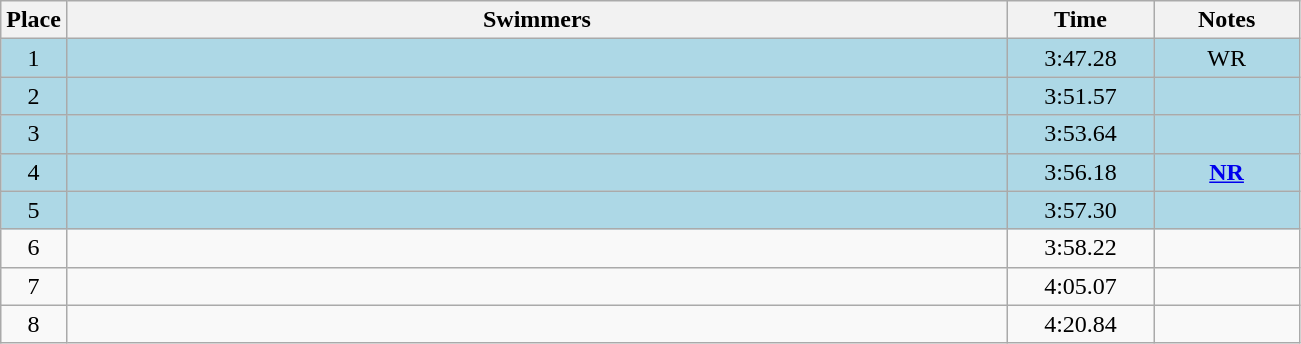<table class=wikitable style="text-align:center">
<tr>
<th>Place</th>
<th width=620>Swimmers</th>
<th width=90>Time</th>
<th width=90>Notes</th>
</tr>
<tr bgcolor=lightblue>
<td>1</td>
<td align=left></td>
<td>3:47.28</td>
<td>WR</td>
</tr>
<tr bgcolor=lightblue>
<td>2</td>
<td align=left></td>
<td>3:51.57</td>
<td></td>
</tr>
<tr bgcolor=lightblue>
<td>3</td>
<td align=left></td>
<td>3:53.64</td>
<td></td>
</tr>
<tr bgcolor=lightblue>
<td>4</td>
<td align=left></td>
<td>3:56.18</td>
<td><strong><a href='#'>NR</a></strong></td>
</tr>
<tr bgcolor=lightblue>
<td>5</td>
<td align=left></td>
<td>3:57.30</td>
<td></td>
</tr>
<tr>
<td>6</td>
<td align=left></td>
<td>3:58.22</td>
<td></td>
</tr>
<tr>
<td>7</td>
<td align=left></td>
<td>4:05.07</td>
<td></td>
</tr>
<tr>
<td>8</td>
<td align=left></td>
<td>4:20.84</td>
<td></td>
</tr>
</table>
